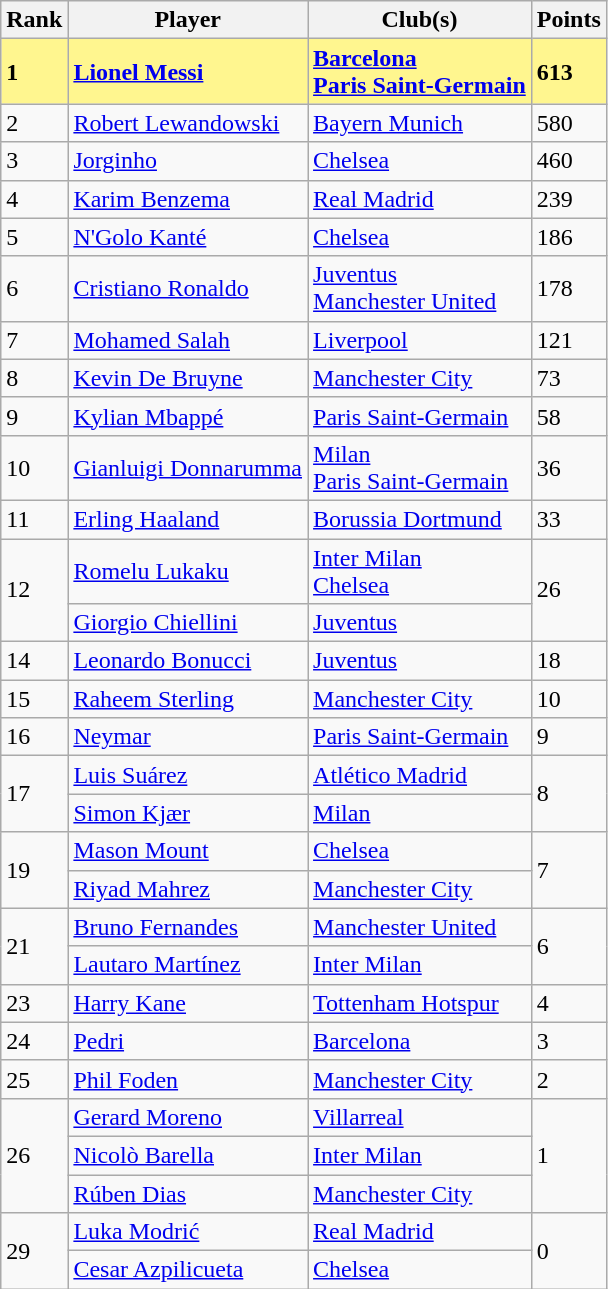<table class="wikitable plainrowheaders sortable">
<tr>
<th>Rank</th>
<th>Player</th>
<th>Club(s)</th>
<th>Points</th>
</tr>
<tr style="background-color:#FFF68F;font-weight:bold">
<td>1</td>
<td> <a href='#'>Lionel Messi</a></td>
<td> <a href='#'>Barcelona</a><br> <a href='#'>Paris Saint-Germain</a></td>
<td>613</td>
</tr>
<tr>
<td>2</td>
<td> <a href='#'>Robert Lewandowski</a></td>
<td> <a href='#'>Bayern Munich</a></td>
<td>580</td>
</tr>
<tr>
<td>3</td>
<td> <a href='#'>Jorginho</a></td>
<td> <a href='#'>Chelsea</a></td>
<td>460</td>
</tr>
<tr>
<td>4</td>
<td> <a href='#'>Karim Benzema</a></td>
<td> <a href='#'>Real Madrid</a></td>
<td>239</td>
</tr>
<tr>
<td>5</td>
<td> <a href='#'>N'Golo Kanté</a></td>
<td> <a href='#'>Chelsea</a></td>
<td>186</td>
</tr>
<tr>
<td>6</td>
<td> <a href='#'>Cristiano Ronaldo</a></td>
<td> <a href='#'>Juventus</a><br> <a href='#'>Manchester United</a></td>
<td>178</td>
</tr>
<tr>
<td>7</td>
<td> <a href='#'>Mohamed Salah</a></td>
<td> <a href='#'>Liverpool</a></td>
<td>121</td>
</tr>
<tr>
<td>8</td>
<td> <a href='#'>Kevin De Bruyne</a></td>
<td> <a href='#'>Manchester City</a></td>
<td>73</td>
</tr>
<tr>
<td>9</td>
<td> <a href='#'>Kylian Mbappé</a></td>
<td> <a href='#'>Paris Saint-Germain</a></td>
<td>58</td>
</tr>
<tr>
<td>10</td>
<td> <a href='#'>Gianluigi Donnarumma</a></td>
<td> <a href='#'>Milan</a><br> <a href='#'>Paris Saint-Germain</a></td>
<td>36</td>
</tr>
<tr>
<td>11</td>
<td> <a href='#'>Erling Haaland</a></td>
<td> <a href='#'>Borussia Dortmund</a></td>
<td>33</td>
</tr>
<tr>
<td rowspan=2>12</td>
<td> <a href='#'>Romelu Lukaku</a></td>
<td> <a href='#'>Inter Milan</a><br> <a href='#'>Chelsea</a></td>
<td rowspan=2>26</td>
</tr>
<tr>
<td> <a href='#'>Giorgio Chiellini</a></td>
<td> <a href='#'>Juventus</a></td>
</tr>
<tr>
<td>14</td>
<td> <a href='#'>Leonardo Bonucci</a></td>
<td> <a href='#'>Juventus</a></td>
<td>18</td>
</tr>
<tr>
<td>15</td>
<td> <a href='#'>Raheem Sterling</a></td>
<td> <a href='#'>Manchester City</a></td>
<td>10</td>
</tr>
<tr>
<td>16</td>
<td> <a href='#'>Neymar</a></td>
<td> <a href='#'>Paris Saint-Germain</a></td>
<td>9</td>
</tr>
<tr>
<td rowspan=2>17</td>
<td> <a href='#'>Luis Suárez</a></td>
<td> <a href='#'>Atlético Madrid</a></td>
<td rowspan=2>8</td>
</tr>
<tr>
<td> <a href='#'>Simon Kjær</a></td>
<td> <a href='#'>Milan</a></td>
</tr>
<tr>
<td rowspan=2>19</td>
<td> <a href='#'>Mason Mount</a></td>
<td> <a href='#'>Chelsea</a></td>
<td rowspan=2>7</td>
</tr>
<tr>
<td> <a href='#'>Riyad Mahrez</a></td>
<td> <a href='#'>Manchester City</a></td>
</tr>
<tr>
<td rowspan=2>21</td>
<td> <a href='#'>Bruno Fernandes</a></td>
<td> <a href='#'>Manchester United</a></td>
<td rowspan=2>6</td>
</tr>
<tr>
<td> <a href='#'>Lautaro Martínez</a></td>
<td> <a href='#'>Inter Milan</a></td>
</tr>
<tr>
<td>23</td>
<td> <a href='#'>Harry Kane</a></td>
<td> <a href='#'>Tottenham Hotspur</a></td>
<td>4</td>
</tr>
<tr>
<td>24</td>
<td> <a href='#'>Pedri</a></td>
<td> <a href='#'>Barcelona</a></td>
<td>3</td>
</tr>
<tr>
<td>25</td>
<td> <a href='#'>Phil Foden</a></td>
<td> <a href='#'>Manchester City</a></td>
<td>2</td>
</tr>
<tr>
<td rowspan=3>26</td>
<td> <a href='#'>Gerard Moreno</a></td>
<td> <a href='#'>Villarreal</a></td>
<td rowspan=3>1</td>
</tr>
<tr>
<td> <a href='#'>Nicolò Barella</a></td>
<td> <a href='#'>Inter Milan</a></td>
</tr>
<tr>
<td> <a href='#'>Rúben Dias</a></td>
<td> <a href='#'>Manchester City</a></td>
</tr>
<tr>
<td rowspan=2>29</td>
<td> <a href='#'>Luka Modrić</a></td>
<td> <a href='#'>Real Madrid</a></td>
<td rowspan=2>0</td>
</tr>
<tr>
<td> <a href='#'>Cesar Azpilicueta</a></td>
<td> <a href='#'>Chelsea</a></td>
</tr>
</table>
